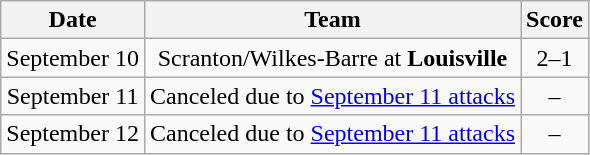<table class="wikitable" style="text-align:center">
<tr>
<th>Date</th>
<th>Team</th>
<th>Score</th>
</tr>
<tr>
<td>September 10</td>
<td>Scranton/Wilkes-Barre at <strong>Louisville</strong></td>
<td>2–1</td>
</tr>
<tr>
<td>September 11</td>
<td>Canceled due to <a href='#'>September 11 attacks</a></td>
<td>–</td>
</tr>
<tr>
<td>September 12</td>
<td>Canceled due to <a href='#'>September 11 attacks</a></td>
<td>–</td>
</tr>
</table>
